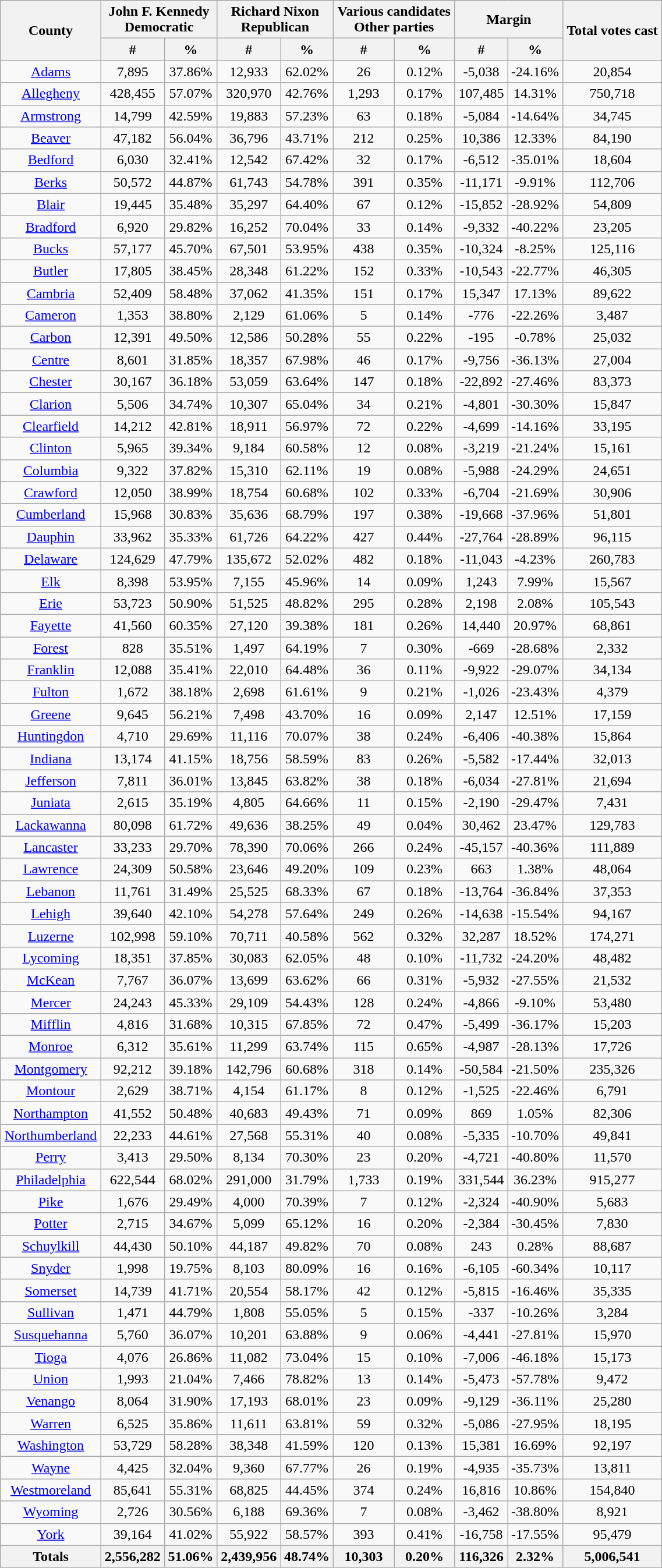<table width="60%"  class="wikitable sortable" style="text-align:center">
<tr>
<th style="text-align:center;" rowspan="2">County</th>
<th style="text-align:center;" colspan="2">John F. Kennedy<br>Democratic</th>
<th style="text-align:center;" colspan="2">Richard Nixon<br>Republican</th>
<th style="text-align:center;" colspan="2">Various candidates<br>Other parties</th>
<th style="text-align:center;" colspan="2">Margin</th>
<th style="text-align:center;" rowspan="2">Total votes cast</th>
</tr>
<tr>
<th style="text-align:center;" data-sort-type="number">#</th>
<th style="text-align:center;" data-sort-type="number">%</th>
<th style="text-align:center;" data-sort-type="number">#</th>
<th style="text-align:center;" data-sort-type="number">%</th>
<th style="text-align:center;" data-sort-type="number">#</th>
<th style="text-align:center;" data-sort-type="number">%</th>
<th style="text-align:center;" data-sort-type="number">#</th>
<th style="text-align:center;" data-sort-type="number">%</th>
</tr>
<tr style="text-align:center;">
<td><a href='#'>Adams</a></td>
<td>7,895</td>
<td>37.86%</td>
<td>12,933</td>
<td>62.02%</td>
<td>26</td>
<td>0.12%</td>
<td>-5,038</td>
<td>-24.16%</td>
<td>20,854</td>
</tr>
<tr style="text-align:center;">
<td><a href='#'>Allegheny</a></td>
<td>428,455</td>
<td>57.07%</td>
<td>320,970</td>
<td>42.76%</td>
<td>1,293</td>
<td>0.17%</td>
<td>107,485</td>
<td>14.31%</td>
<td>750,718</td>
</tr>
<tr style="text-align:center;">
<td><a href='#'>Armstrong</a></td>
<td>14,799</td>
<td>42.59%</td>
<td>19,883</td>
<td>57.23%</td>
<td>63</td>
<td>0.18%</td>
<td>-5,084</td>
<td>-14.64%</td>
<td>34,745</td>
</tr>
<tr style="text-align:center;">
<td><a href='#'>Beaver</a></td>
<td>47,182</td>
<td>56.04%</td>
<td>36,796</td>
<td>43.71%</td>
<td>212</td>
<td>0.25%</td>
<td>10,386</td>
<td>12.33%</td>
<td>84,190</td>
</tr>
<tr style="text-align:center;">
<td><a href='#'>Bedford</a></td>
<td>6,030</td>
<td>32.41%</td>
<td>12,542</td>
<td>67.42%</td>
<td>32</td>
<td>0.17%</td>
<td>-6,512</td>
<td>-35.01%</td>
<td>18,604</td>
</tr>
<tr style="text-align:center;">
<td><a href='#'>Berks</a></td>
<td>50,572</td>
<td>44.87%</td>
<td>61,743</td>
<td>54.78%</td>
<td>391</td>
<td>0.35%</td>
<td>-11,171</td>
<td>-9.91%</td>
<td>112,706</td>
</tr>
<tr style="text-align:center;">
<td><a href='#'>Blair</a></td>
<td>19,445</td>
<td>35.48%</td>
<td>35,297</td>
<td>64.40%</td>
<td>67</td>
<td>0.12%</td>
<td>-15,852</td>
<td>-28.92%</td>
<td>54,809</td>
</tr>
<tr style="text-align:center;">
<td><a href='#'>Bradford</a></td>
<td>6,920</td>
<td>29.82%</td>
<td>16,252</td>
<td>70.04%</td>
<td>33</td>
<td>0.14%</td>
<td>-9,332</td>
<td>-40.22%</td>
<td>23,205</td>
</tr>
<tr style="text-align:center;">
<td><a href='#'>Bucks</a></td>
<td>57,177</td>
<td>45.70%</td>
<td>67,501</td>
<td>53.95%</td>
<td>438</td>
<td>0.35%</td>
<td>-10,324</td>
<td>-8.25%</td>
<td>125,116</td>
</tr>
<tr style="text-align:center;">
<td><a href='#'>Butler</a></td>
<td>17,805</td>
<td>38.45%</td>
<td>28,348</td>
<td>61.22%</td>
<td>152</td>
<td>0.33%</td>
<td>-10,543</td>
<td>-22.77%</td>
<td>46,305</td>
</tr>
<tr style="text-align:center;">
<td><a href='#'>Cambria</a></td>
<td>52,409</td>
<td>58.48%</td>
<td>37,062</td>
<td>41.35%</td>
<td>151</td>
<td>0.17%</td>
<td>15,347</td>
<td>17.13%</td>
<td>89,622</td>
</tr>
<tr style="text-align:center;">
<td><a href='#'>Cameron</a></td>
<td>1,353</td>
<td>38.80%</td>
<td>2,129</td>
<td>61.06%</td>
<td>5</td>
<td>0.14%</td>
<td>-776</td>
<td>-22.26%</td>
<td>3,487</td>
</tr>
<tr style="text-align:center;">
<td><a href='#'>Carbon</a></td>
<td>12,391</td>
<td>49.50%</td>
<td>12,586</td>
<td>50.28%</td>
<td>55</td>
<td>0.22%</td>
<td>-195</td>
<td>-0.78%</td>
<td>25,032</td>
</tr>
<tr style="text-align:center;">
<td><a href='#'>Centre</a></td>
<td>8,601</td>
<td>31.85%</td>
<td>18,357</td>
<td>67.98%</td>
<td>46</td>
<td>0.17%</td>
<td>-9,756</td>
<td>-36.13%</td>
<td>27,004</td>
</tr>
<tr style="text-align:center;">
<td><a href='#'>Chester</a></td>
<td>30,167</td>
<td>36.18%</td>
<td>53,059</td>
<td>63.64%</td>
<td>147</td>
<td>0.18%</td>
<td>-22,892</td>
<td>-27.46%</td>
<td>83,373</td>
</tr>
<tr style="text-align:center;">
<td><a href='#'>Clarion</a></td>
<td>5,506</td>
<td>34.74%</td>
<td>10,307</td>
<td>65.04%</td>
<td>34</td>
<td>0.21%</td>
<td>-4,801</td>
<td>-30.30%</td>
<td>15,847</td>
</tr>
<tr style="text-align:center;">
<td><a href='#'>Clearfield</a></td>
<td>14,212</td>
<td>42.81%</td>
<td>18,911</td>
<td>56.97%</td>
<td>72</td>
<td>0.22%</td>
<td>-4,699</td>
<td>-14.16%</td>
<td>33,195</td>
</tr>
<tr style="text-align:center;">
<td><a href='#'>Clinton</a></td>
<td>5,965</td>
<td>39.34%</td>
<td>9,184</td>
<td>60.58%</td>
<td>12</td>
<td>0.08%</td>
<td>-3,219</td>
<td>-21.24%</td>
<td>15,161</td>
</tr>
<tr style="text-align:center;">
<td><a href='#'>Columbia</a></td>
<td>9,322</td>
<td>37.82%</td>
<td>15,310</td>
<td>62.11%</td>
<td>19</td>
<td>0.08%</td>
<td>-5,988</td>
<td>-24.29%</td>
<td>24,651</td>
</tr>
<tr style="text-align:center;">
<td><a href='#'>Crawford</a></td>
<td>12,050</td>
<td>38.99%</td>
<td>18,754</td>
<td>60.68%</td>
<td>102</td>
<td>0.33%</td>
<td>-6,704</td>
<td>-21.69%</td>
<td>30,906</td>
</tr>
<tr style="text-align:center;">
<td><a href='#'>Cumberland</a></td>
<td>15,968</td>
<td>30.83%</td>
<td>35,636</td>
<td>68.79%</td>
<td>197</td>
<td>0.38%</td>
<td>-19,668</td>
<td>-37.96%</td>
<td>51,801</td>
</tr>
<tr style="text-align:center;">
<td><a href='#'>Dauphin</a></td>
<td>33,962</td>
<td>35.33%</td>
<td>61,726</td>
<td>64.22%</td>
<td>427</td>
<td>0.44%</td>
<td>-27,764</td>
<td>-28.89%</td>
<td>96,115</td>
</tr>
<tr style="text-align:center;">
<td><a href='#'>Delaware</a></td>
<td>124,629</td>
<td>47.79%</td>
<td>135,672</td>
<td>52.02%</td>
<td>482</td>
<td>0.18%</td>
<td>-11,043</td>
<td>-4.23%</td>
<td>260,783</td>
</tr>
<tr style="text-align:center;">
<td><a href='#'>Elk</a></td>
<td>8,398</td>
<td>53.95%</td>
<td>7,155</td>
<td>45.96%</td>
<td>14</td>
<td>0.09%</td>
<td>1,243</td>
<td>7.99%</td>
<td>15,567</td>
</tr>
<tr style="text-align:center;">
<td><a href='#'>Erie</a></td>
<td>53,723</td>
<td>50.90%</td>
<td>51,525</td>
<td>48.82%</td>
<td>295</td>
<td>0.28%</td>
<td>2,198</td>
<td>2.08%</td>
<td>105,543</td>
</tr>
<tr style="text-align:center;">
<td><a href='#'>Fayette</a></td>
<td>41,560</td>
<td>60.35%</td>
<td>27,120</td>
<td>39.38%</td>
<td>181</td>
<td>0.26%</td>
<td>14,440</td>
<td>20.97%</td>
<td>68,861</td>
</tr>
<tr style="text-align:center;">
<td><a href='#'>Forest</a></td>
<td>828</td>
<td>35.51%</td>
<td>1,497</td>
<td>64.19%</td>
<td>7</td>
<td>0.30%</td>
<td>-669</td>
<td>-28.68%</td>
<td>2,332</td>
</tr>
<tr style="text-align:center;">
<td><a href='#'>Franklin</a></td>
<td>12,088</td>
<td>35.41%</td>
<td>22,010</td>
<td>64.48%</td>
<td>36</td>
<td>0.11%</td>
<td>-9,922</td>
<td>-29.07%</td>
<td>34,134</td>
</tr>
<tr style="text-align:center;">
<td><a href='#'>Fulton</a></td>
<td>1,672</td>
<td>38.18%</td>
<td>2,698</td>
<td>61.61%</td>
<td>9</td>
<td>0.21%</td>
<td>-1,026</td>
<td>-23.43%</td>
<td>4,379</td>
</tr>
<tr style="text-align:center;">
<td><a href='#'>Greene</a></td>
<td>9,645</td>
<td>56.21%</td>
<td>7,498</td>
<td>43.70%</td>
<td>16</td>
<td>0.09%</td>
<td>2,147</td>
<td>12.51%</td>
<td>17,159</td>
</tr>
<tr style="text-align:center;">
<td><a href='#'>Huntingdon</a></td>
<td>4,710</td>
<td>29.69%</td>
<td>11,116</td>
<td>70.07%</td>
<td>38</td>
<td>0.24%</td>
<td>-6,406</td>
<td>-40.38%</td>
<td>15,864</td>
</tr>
<tr style="text-align:center;">
<td><a href='#'>Indiana</a></td>
<td>13,174</td>
<td>41.15%</td>
<td>18,756</td>
<td>58.59%</td>
<td>83</td>
<td>0.26%</td>
<td>-5,582</td>
<td>-17.44%</td>
<td>32,013</td>
</tr>
<tr style="text-align:center;">
<td><a href='#'>Jefferson</a></td>
<td>7,811</td>
<td>36.01%</td>
<td>13,845</td>
<td>63.82%</td>
<td>38</td>
<td>0.18%</td>
<td>-6,034</td>
<td>-27.81%</td>
<td>21,694</td>
</tr>
<tr style="text-align:center;">
<td><a href='#'>Juniata</a></td>
<td>2,615</td>
<td>35.19%</td>
<td>4,805</td>
<td>64.66%</td>
<td>11</td>
<td>0.15%</td>
<td>-2,190</td>
<td>-29.47%</td>
<td>7,431</td>
</tr>
<tr style="text-align:center;">
<td><a href='#'>Lackawanna</a></td>
<td>80,098</td>
<td>61.72%</td>
<td>49,636</td>
<td>38.25%</td>
<td>49</td>
<td>0.04%</td>
<td>30,462</td>
<td>23.47%</td>
<td>129,783</td>
</tr>
<tr style="text-align:center;">
<td><a href='#'>Lancaster</a></td>
<td>33,233</td>
<td>29.70%</td>
<td>78,390</td>
<td>70.06%</td>
<td>266</td>
<td>0.24%</td>
<td>-45,157</td>
<td>-40.36%</td>
<td>111,889</td>
</tr>
<tr style="text-align:center;">
<td><a href='#'>Lawrence</a></td>
<td>24,309</td>
<td>50.58%</td>
<td>23,646</td>
<td>49.20%</td>
<td>109</td>
<td>0.23%</td>
<td>663</td>
<td>1.38%</td>
<td>48,064</td>
</tr>
<tr style="text-align:center;">
<td><a href='#'>Lebanon</a></td>
<td>11,761</td>
<td>31.49%</td>
<td>25,525</td>
<td>68.33%</td>
<td>67</td>
<td>0.18%</td>
<td>-13,764</td>
<td>-36.84%</td>
<td>37,353</td>
</tr>
<tr style="text-align:center;">
<td><a href='#'>Lehigh</a></td>
<td>39,640</td>
<td>42.10%</td>
<td>54,278</td>
<td>57.64%</td>
<td>249</td>
<td>0.26%</td>
<td>-14,638</td>
<td>-15.54%</td>
<td>94,167</td>
</tr>
<tr style="text-align:center;">
<td><a href='#'>Luzerne</a></td>
<td>102,998</td>
<td>59.10%</td>
<td>70,711</td>
<td>40.58%</td>
<td>562</td>
<td>0.32%</td>
<td>32,287</td>
<td>18.52%</td>
<td>174,271</td>
</tr>
<tr style="text-align:center;">
<td><a href='#'>Lycoming</a></td>
<td>18,351</td>
<td>37.85%</td>
<td>30,083</td>
<td>62.05%</td>
<td>48</td>
<td>0.10%</td>
<td>-11,732</td>
<td>-24.20%</td>
<td>48,482</td>
</tr>
<tr style="text-align:center;">
<td><a href='#'>McKean</a></td>
<td>7,767</td>
<td>36.07%</td>
<td>13,699</td>
<td>63.62%</td>
<td>66</td>
<td>0.31%</td>
<td>-5,932</td>
<td>-27.55%</td>
<td>21,532</td>
</tr>
<tr style="text-align:center;">
<td><a href='#'>Mercer</a></td>
<td>24,243</td>
<td>45.33%</td>
<td>29,109</td>
<td>54.43%</td>
<td>128</td>
<td>0.24%</td>
<td>-4,866</td>
<td>-9.10%</td>
<td>53,480</td>
</tr>
<tr style="text-align:center;">
<td><a href='#'>Mifflin</a></td>
<td>4,816</td>
<td>31.68%</td>
<td>10,315</td>
<td>67.85%</td>
<td>72</td>
<td>0.47%</td>
<td>-5,499</td>
<td>-36.17%</td>
<td>15,203</td>
</tr>
<tr style="text-align:center;">
<td><a href='#'>Monroe</a></td>
<td>6,312</td>
<td>35.61%</td>
<td>11,299</td>
<td>63.74%</td>
<td>115</td>
<td>0.65%</td>
<td>-4,987</td>
<td>-28.13%</td>
<td>17,726</td>
</tr>
<tr style="text-align:center;">
<td><a href='#'>Montgomery</a></td>
<td>92,212</td>
<td>39.18%</td>
<td>142,796</td>
<td>60.68%</td>
<td>318</td>
<td>0.14%</td>
<td>-50,584</td>
<td>-21.50%</td>
<td>235,326</td>
</tr>
<tr style="text-align:center;">
<td><a href='#'>Montour</a></td>
<td>2,629</td>
<td>38.71%</td>
<td>4,154</td>
<td>61.17%</td>
<td>8</td>
<td>0.12%</td>
<td>-1,525</td>
<td>-22.46%</td>
<td>6,791</td>
</tr>
<tr style="text-align:center;">
<td><a href='#'>Northampton</a></td>
<td>41,552</td>
<td>50.48%</td>
<td>40,683</td>
<td>49.43%</td>
<td>71</td>
<td>0.09%</td>
<td>869</td>
<td>1.05%</td>
<td>82,306</td>
</tr>
<tr style="text-align:center;">
<td><a href='#'>Northumberland</a></td>
<td>22,233</td>
<td>44.61%</td>
<td>27,568</td>
<td>55.31%</td>
<td>40</td>
<td>0.08%</td>
<td>-5,335</td>
<td>-10.70%</td>
<td>49,841</td>
</tr>
<tr style="text-align:center;">
<td><a href='#'>Perry</a></td>
<td>3,413</td>
<td>29.50%</td>
<td>8,134</td>
<td>70.30%</td>
<td>23</td>
<td>0.20%</td>
<td>-4,721</td>
<td>-40.80%</td>
<td>11,570</td>
</tr>
<tr style="text-align:center;">
<td><a href='#'>Philadelphia</a></td>
<td>622,544</td>
<td>68.02%</td>
<td>291,000</td>
<td>31.79%</td>
<td>1,733</td>
<td>0.19%</td>
<td>331,544</td>
<td>36.23%</td>
<td>915,277</td>
</tr>
<tr style="text-align:center;">
<td><a href='#'>Pike</a></td>
<td>1,676</td>
<td>29.49%</td>
<td>4,000</td>
<td>70.39%</td>
<td>7</td>
<td>0.12%</td>
<td>-2,324</td>
<td>-40.90%</td>
<td>5,683</td>
</tr>
<tr style="text-align:center;">
<td><a href='#'>Potter</a></td>
<td>2,715</td>
<td>34.67%</td>
<td>5,099</td>
<td>65.12%</td>
<td>16</td>
<td>0.20%</td>
<td>-2,384</td>
<td>-30.45%</td>
<td>7,830</td>
</tr>
<tr style="text-align:center;">
<td><a href='#'>Schuylkill</a></td>
<td>44,430</td>
<td>50.10%</td>
<td>44,187</td>
<td>49.82%</td>
<td>70</td>
<td>0.08%</td>
<td>243</td>
<td>0.28%</td>
<td>88,687</td>
</tr>
<tr style="text-align:center;">
<td><a href='#'>Snyder</a></td>
<td>1,998</td>
<td>19.75%</td>
<td>8,103</td>
<td>80.09%</td>
<td>16</td>
<td>0.16%</td>
<td>-6,105</td>
<td>-60.34%</td>
<td>10,117</td>
</tr>
<tr style="text-align:center;">
<td><a href='#'>Somerset</a></td>
<td>14,739</td>
<td>41.71%</td>
<td>20,554</td>
<td>58.17%</td>
<td>42</td>
<td>0.12%</td>
<td>-5,815</td>
<td>-16.46%</td>
<td>35,335</td>
</tr>
<tr style="text-align:center;">
<td><a href='#'>Sullivan</a></td>
<td>1,471</td>
<td>44.79%</td>
<td>1,808</td>
<td>55.05%</td>
<td>5</td>
<td>0.15%</td>
<td>-337</td>
<td>-10.26%</td>
<td>3,284</td>
</tr>
<tr style="text-align:center;">
<td><a href='#'>Susquehanna</a></td>
<td>5,760</td>
<td>36.07%</td>
<td>10,201</td>
<td>63.88%</td>
<td>9</td>
<td>0.06%</td>
<td>-4,441</td>
<td>-27.81%</td>
<td>15,970</td>
</tr>
<tr style="text-align:center;">
<td><a href='#'>Tioga</a></td>
<td>4,076</td>
<td>26.86%</td>
<td>11,082</td>
<td>73.04%</td>
<td>15</td>
<td>0.10%</td>
<td>-7,006</td>
<td>-46.18%</td>
<td>15,173</td>
</tr>
<tr style="text-align:center;">
<td><a href='#'>Union</a></td>
<td>1,993</td>
<td>21.04%</td>
<td>7,466</td>
<td>78.82%</td>
<td>13</td>
<td>0.14%</td>
<td>-5,473</td>
<td>-57.78%</td>
<td>9,472</td>
</tr>
<tr style="text-align:center;">
<td><a href='#'>Venango</a></td>
<td>8,064</td>
<td>31.90%</td>
<td>17,193</td>
<td>68.01%</td>
<td>23</td>
<td>0.09%</td>
<td>-9,129</td>
<td>-36.11%</td>
<td>25,280</td>
</tr>
<tr style="text-align:center;">
<td><a href='#'>Warren</a></td>
<td>6,525</td>
<td>35.86%</td>
<td>11,611</td>
<td>63.81%</td>
<td>59</td>
<td>0.32%</td>
<td>-5,086</td>
<td>-27.95%</td>
<td>18,195</td>
</tr>
<tr style="text-align:center;">
<td><a href='#'>Washington</a></td>
<td>53,729</td>
<td>58.28%</td>
<td>38,348</td>
<td>41.59%</td>
<td>120</td>
<td>0.13%</td>
<td>15,381</td>
<td>16.69%</td>
<td>92,197</td>
</tr>
<tr style="text-align:center;">
<td><a href='#'>Wayne</a></td>
<td>4,425</td>
<td>32.04%</td>
<td>9,360</td>
<td>67.77%</td>
<td>26</td>
<td>0.19%</td>
<td>-4,935</td>
<td>-35.73%</td>
<td>13,811</td>
</tr>
<tr style="text-align:center;">
<td><a href='#'>Westmoreland</a></td>
<td>85,641</td>
<td>55.31%</td>
<td>68,825</td>
<td>44.45%</td>
<td>374</td>
<td>0.24%</td>
<td>16,816</td>
<td>10.86%</td>
<td>154,840</td>
</tr>
<tr style="text-align:center;">
<td><a href='#'>Wyoming</a></td>
<td>2,726</td>
<td>30.56%</td>
<td>6,188</td>
<td>69.36%</td>
<td>7</td>
<td>0.08%</td>
<td>-3,462</td>
<td>-38.80%</td>
<td>8,921</td>
</tr>
<tr style="text-align:center;">
<td><a href='#'>York</a></td>
<td>39,164</td>
<td>41.02%</td>
<td>55,922</td>
<td>58.57%</td>
<td>393</td>
<td>0.41%</td>
<td>-16,758</td>
<td>-17.55%</td>
<td>95,479</td>
</tr>
<tr style="text-align:center;">
<th>Totals</th>
<th>2,556,282</th>
<th>51.06%</th>
<th>2,439,956</th>
<th>48.74%</th>
<th>10,303</th>
<th>0.20%</th>
<th>116,326</th>
<th>2.32%</th>
<th>5,006,541</th>
</tr>
</table>
